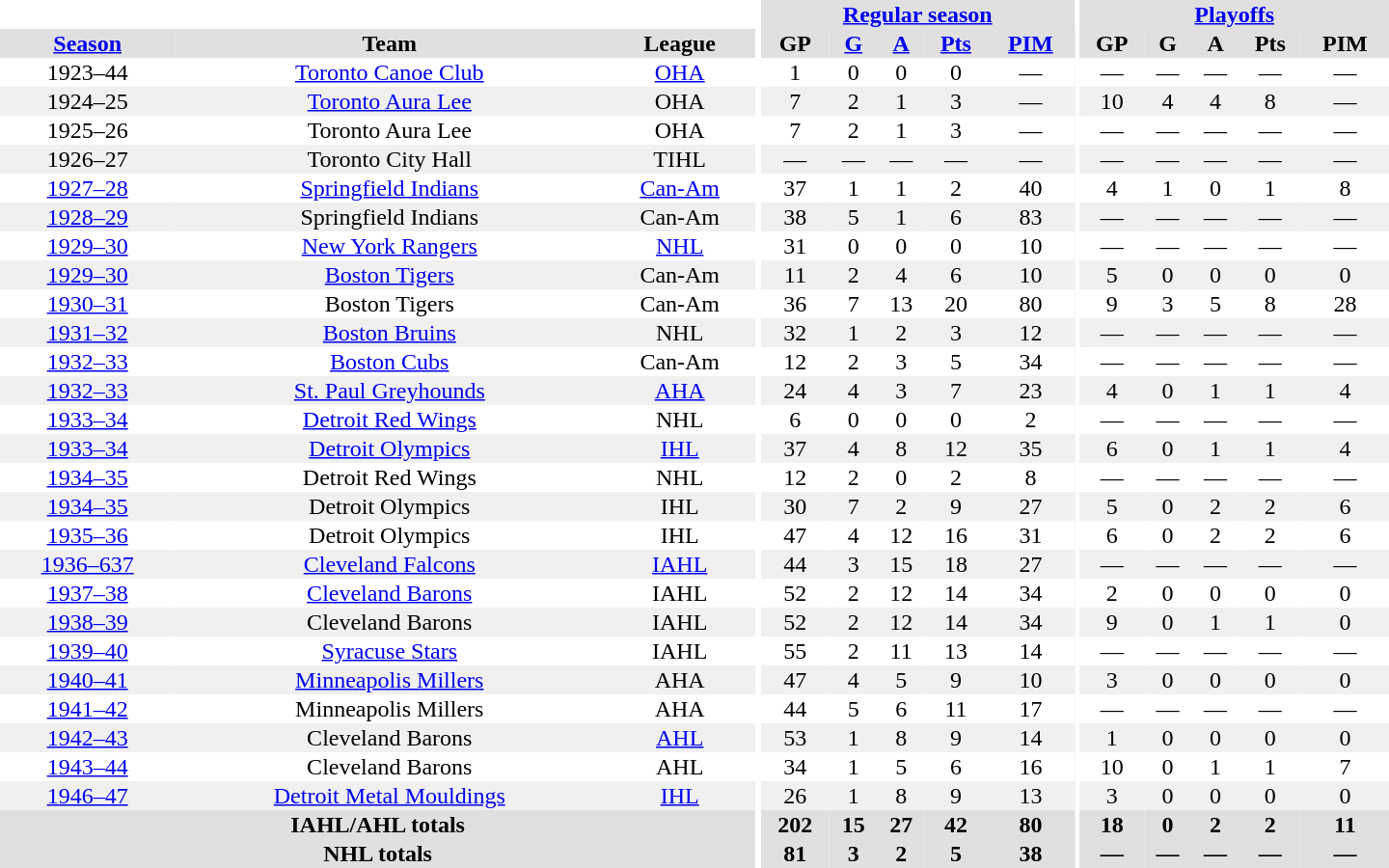<table border="0" cellpadding="1" cellspacing="0" style="text-align:center; width:60em">
<tr bgcolor="#e0e0e0">
<th colspan="3" bgcolor="#ffffff"></th>
<th rowspan="100" bgcolor="#ffffff"></th>
<th colspan="5"><a href='#'>Regular season</a></th>
<th rowspan="100" bgcolor="#ffffff"></th>
<th colspan="5"><a href='#'>Playoffs</a></th>
</tr>
<tr bgcolor="#e0e0e0">
<th><a href='#'>Season</a></th>
<th>Team</th>
<th>League</th>
<th>GP</th>
<th><a href='#'>G</a></th>
<th><a href='#'>A</a></th>
<th><a href='#'>Pts</a></th>
<th><a href='#'>PIM</a></th>
<th>GP</th>
<th>G</th>
<th>A</th>
<th>Pts</th>
<th>PIM</th>
</tr>
<tr>
<td>1923–44</td>
<td><a href='#'>Toronto Canoe Club</a></td>
<td><a href='#'>OHA</a></td>
<td>1</td>
<td>0</td>
<td>0</td>
<td>0</td>
<td>—</td>
<td>—</td>
<td>—</td>
<td>—</td>
<td>—</td>
<td>—</td>
</tr>
<tr bgcolor="#f0f0f0">
<td>1924–25</td>
<td><a href='#'>Toronto Aura Lee</a></td>
<td>OHA</td>
<td>7</td>
<td>2</td>
<td>1</td>
<td>3</td>
<td>—</td>
<td>10</td>
<td>4</td>
<td>4</td>
<td>8</td>
<td>—</td>
</tr>
<tr>
<td>1925–26</td>
<td>Toronto Aura Lee</td>
<td>OHA</td>
<td>7</td>
<td>2</td>
<td>1</td>
<td>3</td>
<td>—</td>
<td>—</td>
<td>—</td>
<td>—</td>
<td>—</td>
<td>—</td>
</tr>
<tr bgcolor="#f0f0f0">
<td>1926–27</td>
<td>Toronto City Hall</td>
<td>TIHL</td>
<td>—</td>
<td>—</td>
<td>—</td>
<td>—</td>
<td>—</td>
<td>—</td>
<td>—</td>
<td>—</td>
<td>—</td>
<td>—</td>
</tr>
<tr>
<td><a href='#'>1927–28</a></td>
<td><a href='#'>Springfield Indians</a></td>
<td><a href='#'>Can-Am</a></td>
<td>37</td>
<td>1</td>
<td>1</td>
<td>2</td>
<td>40</td>
<td>4</td>
<td>1</td>
<td>0</td>
<td>1</td>
<td>8</td>
</tr>
<tr bgcolor="#f0f0f0">
<td><a href='#'>1928–29</a></td>
<td>Springfield Indians</td>
<td>Can-Am</td>
<td>38</td>
<td>5</td>
<td>1</td>
<td>6</td>
<td>83</td>
<td>—</td>
<td>—</td>
<td>—</td>
<td>—</td>
<td>—</td>
</tr>
<tr>
<td><a href='#'>1929–30</a></td>
<td><a href='#'>New York Rangers</a></td>
<td><a href='#'>NHL</a></td>
<td>31</td>
<td>0</td>
<td>0</td>
<td>0</td>
<td>10</td>
<td>—</td>
<td>—</td>
<td>—</td>
<td>—</td>
<td>—</td>
</tr>
<tr bgcolor="#f0f0f0">
<td><a href='#'>1929–30</a></td>
<td><a href='#'>Boston Tigers</a></td>
<td>Can-Am</td>
<td>11</td>
<td>2</td>
<td>4</td>
<td>6</td>
<td>10</td>
<td>5</td>
<td>0</td>
<td>0</td>
<td>0</td>
<td>0</td>
</tr>
<tr>
<td><a href='#'>1930–31</a></td>
<td>Boston Tigers</td>
<td>Can-Am</td>
<td>36</td>
<td>7</td>
<td>13</td>
<td>20</td>
<td>80</td>
<td>9</td>
<td>3</td>
<td>5</td>
<td>8</td>
<td>28</td>
</tr>
<tr bgcolor="#f0f0f0">
<td><a href='#'>1931–32</a></td>
<td><a href='#'>Boston Bruins</a></td>
<td>NHL</td>
<td>32</td>
<td>1</td>
<td>2</td>
<td>3</td>
<td>12</td>
<td>—</td>
<td>—</td>
<td>—</td>
<td>—</td>
<td>—</td>
</tr>
<tr>
<td><a href='#'>1932–33</a></td>
<td><a href='#'>Boston Cubs</a></td>
<td>Can-Am</td>
<td>12</td>
<td>2</td>
<td>3</td>
<td>5</td>
<td>34</td>
<td>—</td>
<td>—</td>
<td>—</td>
<td>—</td>
<td>—</td>
</tr>
<tr bgcolor="#f0f0f0">
<td><a href='#'>1932–33</a></td>
<td><a href='#'>St. Paul Greyhounds</a></td>
<td><a href='#'>AHA</a></td>
<td>24</td>
<td>4</td>
<td>3</td>
<td>7</td>
<td>23</td>
<td>4</td>
<td>0</td>
<td>1</td>
<td>1</td>
<td>4</td>
</tr>
<tr>
<td><a href='#'>1933–34</a></td>
<td><a href='#'>Detroit Red Wings</a></td>
<td>NHL</td>
<td>6</td>
<td>0</td>
<td>0</td>
<td>0</td>
<td>2</td>
<td>—</td>
<td>—</td>
<td>—</td>
<td>—</td>
<td>—</td>
</tr>
<tr bgcolor="#f0f0f0">
<td><a href='#'>1933–34</a></td>
<td><a href='#'>Detroit Olympics</a></td>
<td><a href='#'>IHL</a></td>
<td>37</td>
<td>4</td>
<td>8</td>
<td>12</td>
<td>35</td>
<td>6</td>
<td>0</td>
<td>1</td>
<td>1</td>
<td>4</td>
</tr>
<tr>
<td><a href='#'>1934–35</a></td>
<td>Detroit Red Wings</td>
<td>NHL</td>
<td>12</td>
<td>2</td>
<td>0</td>
<td>2</td>
<td>8</td>
<td>—</td>
<td>—</td>
<td>—</td>
<td>—</td>
<td>—</td>
</tr>
<tr bgcolor="#f0f0f0">
<td><a href='#'>1934–35</a></td>
<td>Detroit Olympics</td>
<td>IHL</td>
<td>30</td>
<td>7</td>
<td>2</td>
<td>9</td>
<td>27</td>
<td>5</td>
<td>0</td>
<td>2</td>
<td>2</td>
<td>6</td>
</tr>
<tr>
<td><a href='#'>1935–36</a></td>
<td>Detroit Olympics</td>
<td>IHL</td>
<td>47</td>
<td>4</td>
<td>12</td>
<td>16</td>
<td>31</td>
<td>6</td>
<td>0</td>
<td>2</td>
<td>2</td>
<td>6</td>
</tr>
<tr bgcolor="#f0f0f0">
<td><a href='#'>1936–637</a></td>
<td><a href='#'>Cleveland Falcons</a></td>
<td><a href='#'>IAHL</a></td>
<td>44</td>
<td>3</td>
<td>15</td>
<td>18</td>
<td>27</td>
<td>—</td>
<td>—</td>
<td>—</td>
<td>—</td>
<td>—</td>
</tr>
<tr>
<td><a href='#'>1937–38</a></td>
<td><a href='#'>Cleveland Barons</a></td>
<td>IAHL</td>
<td>52</td>
<td>2</td>
<td>12</td>
<td>14</td>
<td>34</td>
<td>2</td>
<td>0</td>
<td>0</td>
<td>0</td>
<td>0</td>
</tr>
<tr bgcolor="#f0f0f0">
<td><a href='#'>1938–39</a></td>
<td>Cleveland Barons</td>
<td>IAHL</td>
<td>52</td>
<td>2</td>
<td>12</td>
<td>14</td>
<td>34</td>
<td>9</td>
<td>0</td>
<td>1</td>
<td>1</td>
<td>0</td>
</tr>
<tr>
<td><a href='#'>1939–40</a></td>
<td><a href='#'>Syracuse Stars</a></td>
<td>IAHL</td>
<td>55</td>
<td>2</td>
<td>11</td>
<td>13</td>
<td>14</td>
<td>—</td>
<td>—</td>
<td>—</td>
<td>—</td>
<td>—</td>
</tr>
<tr bgcolor="#f0f0f0">
<td><a href='#'>1940–41</a></td>
<td><a href='#'>Minneapolis Millers</a></td>
<td>AHA</td>
<td>47</td>
<td>4</td>
<td>5</td>
<td>9</td>
<td>10</td>
<td>3</td>
<td>0</td>
<td>0</td>
<td>0</td>
<td>0</td>
</tr>
<tr>
<td><a href='#'>1941–42</a></td>
<td>Minneapolis Millers</td>
<td>AHA</td>
<td>44</td>
<td>5</td>
<td>6</td>
<td>11</td>
<td>17</td>
<td>—</td>
<td>—</td>
<td>—</td>
<td>—</td>
<td>—</td>
</tr>
<tr bgcolor="#f0f0f0">
<td><a href='#'>1942–43</a></td>
<td>Cleveland Barons</td>
<td><a href='#'>AHL</a></td>
<td>53</td>
<td>1</td>
<td>8</td>
<td>9</td>
<td>14</td>
<td>1</td>
<td>0</td>
<td>0</td>
<td>0</td>
<td>0</td>
</tr>
<tr>
<td><a href='#'>1943–44</a></td>
<td>Cleveland Barons</td>
<td>AHL</td>
<td>34</td>
<td>1</td>
<td>5</td>
<td>6</td>
<td>16</td>
<td>10</td>
<td>0</td>
<td>1</td>
<td>1</td>
<td>7</td>
</tr>
<tr bgcolor="#f0f0f0">
<td><a href='#'>1946–47</a></td>
<td><a href='#'>Detroit Metal Mouldings</a></td>
<td><a href='#'>IHL</a></td>
<td>26</td>
<td>1</td>
<td>8</td>
<td>9</td>
<td>13</td>
<td>3</td>
<td>0</td>
<td>0</td>
<td>0</td>
<td>0</td>
</tr>
<tr bgcolor="#e0e0e0">
<th colspan="3">IAHL/AHL totals</th>
<th>202</th>
<th>15</th>
<th>27</th>
<th>42</th>
<th>80</th>
<th>18</th>
<th>0</th>
<th>2</th>
<th>2</th>
<th>11</th>
</tr>
<tr bgcolor="#e0e0e0">
<th colspan="3">NHL totals</th>
<th>81</th>
<th>3</th>
<th>2</th>
<th>5</th>
<th>38</th>
<th>—</th>
<th>—</th>
<th>—</th>
<th>—</th>
<th>—</th>
</tr>
</table>
